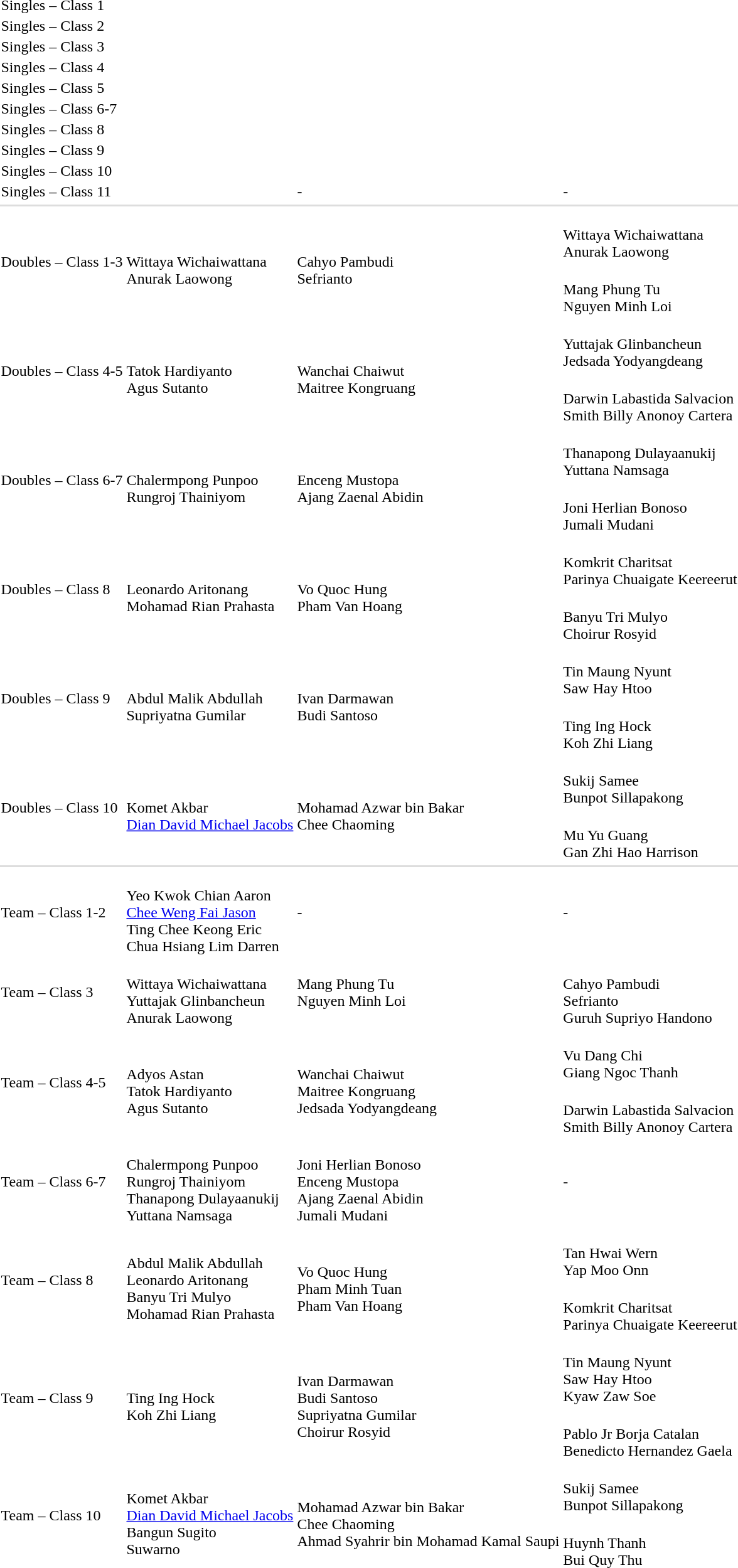<table>
<tr>
<td>Singles – Class 1</td>
<td></td>
<td></td>
<td></td>
</tr>
<tr>
<td>Singles – Class 2</td>
<td></td>
<td></td>
<td></td>
</tr>
<tr>
<td rowspan=2>Singles – Class 3</td>
<td rowspan=2></td>
<td rowspan=2></td>
<td></td>
</tr>
<tr>
<td></td>
</tr>
<tr>
<td rowspan=2>Singles – Class 4</td>
<td rowspan=2></td>
<td rowspan=2></td>
<td></td>
</tr>
<tr>
<td></td>
</tr>
<tr>
<td rowspan=2>Singles – Class 5</td>
<td rowspan=2></td>
<td rowspan=2></td>
<td></td>
</tr>
<tr>
<td></td>
</tr>
<tr>
<td rowspan=2>Singles – Class 6-7</td>
<td rowspan=2></td>
<td rowspan=2></td>
<td></td>
</tr>
<tr>
<td></td>
</tr>
<tr>
<td rowspan=2>Singles – Class 8</td>
<td rowspan=2></td>
<td rowspan=2></td>
<td></td>
</tr>
<tr>
<td></td>
</tr>
<tr>
<td rowspan=2>Singles – Class 9</td>
<td rowspan=2></td>
<td rowspan=2></td>
<td></td>
</tr>
<tr>
<td></td>
</tr>
<tr>
<td rowspan=2>Singles – Class 10</td>
<td rowspan=2></td>
<td rowspan=2></td>
<td></td>
</tr>
<tr>
<td></td>
</tr>
<tr>
<td>Singles – Class 11</td>
<td></td>
<td>-</td>
<td>-</td>
</tr>
<tr>
</tr>
<tr bgcolor=#ddd>
<td colspan=4></td>
</tr>
<tr>
<td rowspan=2>Doubles – Class 1-3</td>
<td rowspan=2><br>Wittaya Wichaiwattana<br>Anurak Laowong</td>
<td rowspan=2><br>Cahyo Pambudi<br>Sefrianto</td>
<td><br>Wittaya Wichaiwattana<br>Anurak Laowong</td>
</tr>
<tr>
<td><br>Mang Phung Tu<br>Nguyen Minh Loi</td>
</tr>
<tr>
<td rowspan=2>Doubles – Class 4-5</td>
<td rowspan=2><br>Tatok Hardiyanto<br>Agus Sutanto</td>
<td rowspan=2><br>Wanchai Chaiwut<br>Maitree Kongruang</td>
<td><br>Yuttajak Glinbancheun<br>Jedsada Yodyangdeang</td>
</tr>
<tr>
<td><br>Darwin Labastida Salvacion<br>Smith Billy Anonoy Cartera</td>
</tr>
<tr>
<td rowspan=2>Doubles – Class 6-7</td>
<td rowspan=2><br>Chalermpong Punpoo<br>Rungroj Thainiyom</td>
<td rowspan=2><br>Enceng Mustopa<br>Ajang Zaenal Abidin</td>
<td><br>Thanapong Dulayaanukij<br>Yuttana Namsaga</td>
</tr>
<tr>
<td><br>Joni Herlian Bonoso<br>Jumali Mudani</td>
</tr>
<tr>
<td rowspan=2>Doubles – Class 8</td>
<td rowspan=2><br>Leonardo Aritonang<br>Mohamad Rian Prahasta</td>
<td rowspan=2><br>Vo Quoc Hung<br>Pham Van Hoang</td>
<td><br>Komkrit Charitsat<br>Parinya Chuaigate Keereerut</td>
</tr>
<tr>
<td><br>Banyu Tri Mulyo<br>Choirur Rosyid</td>
</tr>
<tr>
<td rowspan=2>Doubles – Class 9</td>
<td rowspan=2><br>Abdul Malik Abdullah<br>Supriyatna Gumilar</td>
<td rowspan=2><br>Ivan Darmawan<br>Budi Santoso</td>
<td><br>Tin Maung Nyunt<br>Saw Hay Htoo</td>
</tr>
<tr>
<td><br>Ting Ing Hock<br>Koh Zhi Liang</td>
</tr>
<tr>
<td rowspan=2>Doubles – Class 10</td>
<td rowspan=2><br>Komet Akbar<br><a href='#'>Dian David Michael Jacobs</a></td>
<td rowspan=2><br>Mohamad Azwar bin Bakar<br>Chee Chaoming</td>
<td><br>Sukij Samee<br>Bunpot Sillapakong</td>
</tr>
<tr>
<td><br>Mu Yu Guang<br>Gan Zhi Hao Harrison</td>
</tr>
<tr>
</tr>
<tr bgcolor=#ddd>
<td colspan=4></td>
</tr>
<tr>
<td>Team – Class 1-2</td>
<td><br>Yeo Kwok Chian Aaron<br><a href='#'>Chee Weng Fai Jason</a><br>Ting Chee Keong Eric<br>Chua Hsiang Lim Darren</td>
<td>-</td>
<td>-</td>
</tr>
<tr>
<td>Team – Class 3</td>
<td><br>Wittaya Wichaiwattana<br>Yuttajak Glinbancheun<br>Anurak Laowong</td>
<td valign=top><br>Mang Phung Tu<br>Nguyen Minh Loi</td>
<td><br>Cahyo Pambudi<br>Sefrianto<br>Guruh Supriyo Handono</td>
</tr>
<tr>
<td rowspan=2>Team – Class 4-5</td>
<td rowspan=2><br>Adyos Astan<br>Tatok Hardiyanto<br>Agus Sutanto</td>
<td rowspan=2><br>Wanchai Chaiwut<br>Maitree Kongruang<br>Jedsada Yodyangdeang</td>
<td><br>Vu Dang Chi<br>Giang Ngoc Thanh</td>
</tr>
<tr>
<td><br>Darwin Labastida Salvacion<br>Smith Billy Anonoy Cartera</td>
</tr>
<tr>
<td>Team – Class 6-7</td>
<td><br>Chalermpong Punpoo<br>Rungroj Thainiyom<br>Thanapong Dulayaanukij<br>Yuttana Namsaga</td>
<td><br>Joni Herlian Bonoso<br>Enceng Mustopa<br>Ajang Zaenal Abidin<br>Jumali Mudani</td>
<td>-</td>
</tr>
<tr>
<td rowspan=2>Team – Class 8</td>
<td rowspan=2><br>Abdul Malik Abdullah<br>Leonardo Aritonang<br>Banyu Tri Mulyo<br>Mohamad Rian Prahasta</td>
<td rowspan=2><br>Vo Quoc Hung<br>Pham Minh Tuan<br>Pham Van Hoang</td>
<td><br>Tan Hwai Wern<br>Yap Moo Onn</td>
</tr>
<tr>
<td><br>Komkrit Charitsat<br>Parinya Chuaigate Keereerut</td>
</tr>
<tr>
<td rowspan=2>Team – Class 9</td>
<td rowspan=2><br>Ting Ing Hock<br>Koh Zhi Liang</td>
<td rowspan=2><br>Ivan Darmawan<br>Budi Santoso<br>Supriyatna Gumilar<br>Choirur Rosyid</td>
<td><br>Tin Maung Nyunt<br>Saw Hay Htoo<br>Kyaw Zaw Soe</td>
</tr>
<tr>
<td><br>Pablo Jr Borja Catalan<br>Benedicto Hernandez Gaela</td>
</tr>
<tr>
<td rowspan=2>Team – Class 10</td>
<td rowspan=2><br>Komet Akbar<br><a href='#'>Dian David Michael Jacobs</a><br>Bangun Sugito<br>Suwarno</td>
<td rowspan=2><br>Mohamad Azwar bin Bakar<br>Chee Chaoming<br>Ahmad Syahrir bin Mohamad Kamal Saupi</td>
<td><br>Sukij Samee<br>Bunpot Sillapakong</td>
</tr>
<tr>
<td><br>Huynh Thanh<br>Bui Quy Thu</td>
</tr>
</table>
